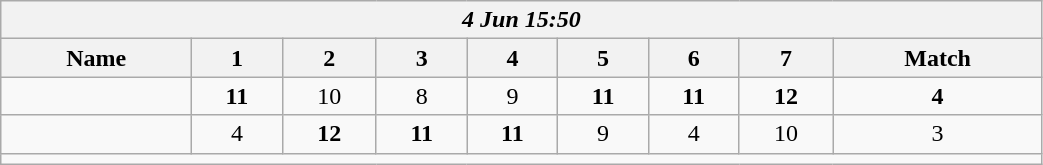<table class=wikitable style="text-align:center; width: 55%">
<tr>
<th colspan=17><em> 4 Jun 15:50</em></th>
</tr>
<tr>
<th>Name</th>
<th>1</th>
<th>2</th>
<th>3</th>
<th>4</th>
<th>5</th>
<th>6</th>
<th>7</th>
<th>Match</th>
</tr>
<tr>
<td style="text-align:left;"><strong></strong></td>
<td><strong>11</strong></td>
<td>10</td>
<td>8</td>
<td>9</td>
<td><strong>11</strong></td>
<td><strong>11</strong></td>
<td><strong>12</strong></td>
<td><strong>4</strong></td>
</tr>
<tr>
<td style="text-align:left;"></td>
<td>4</td>
<td><strong>12</strong></td>
<td><strong>11</strong></td>
<td><strong>11</strong></td>
<td>9</td>
<td>4</td>
<td>10</td>
<td>3</td>
</tr>
<tr>
<td colspan=17></td>
</tr>
</table>
